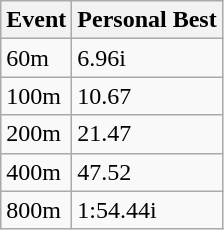<table class="wikitable">
<tr>
<th>Event</th>
<th>Personal Best</th>
</tr>
<tr>
<td>60m</td>
<td>6.96i</td>
</tr>
<tr>
<td>100m</td>
<td>10.67</td>
</tr>
<tr>
<td>200m</td>
<td>21.47</td>
</tr>
<tr>
<td>400m</td>
<td>47.52</td>
</tr>
<tr>
<td>800m</td>
<td>1:54.44i</td>
</tr>
</table>
